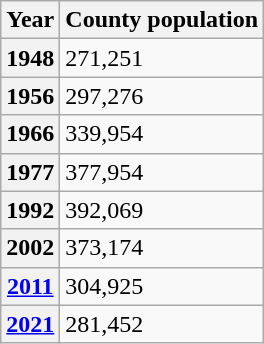<table class="wikitable">
<tr>
<th>Year</th>
<th>County population</th>
</tr>
<tr>
<th>1948</th>
<td>271,251 </td>
</tr>
<tr>
<th>1956</th>
<td>297,276 </td>
</tr>
<tr>
<th>1966</th>
<td>339,954 </td>
</tr>
<tr>
<th>1977</th>
<td>377,954 </td>
</tr>
<tr>
<th>1992</th>
<td>392,069 </td>
</tr>
<tr>
<th>2002</th>
<td>373,174 </td>
</tr>
<tr>
<th><a href='#'>2011</a></th>
<td>304,925 </td>
</tr>
<tr>
<th><a href='#'>2021</a></th>
<td>281,452 </td>
</tr>
</table>
